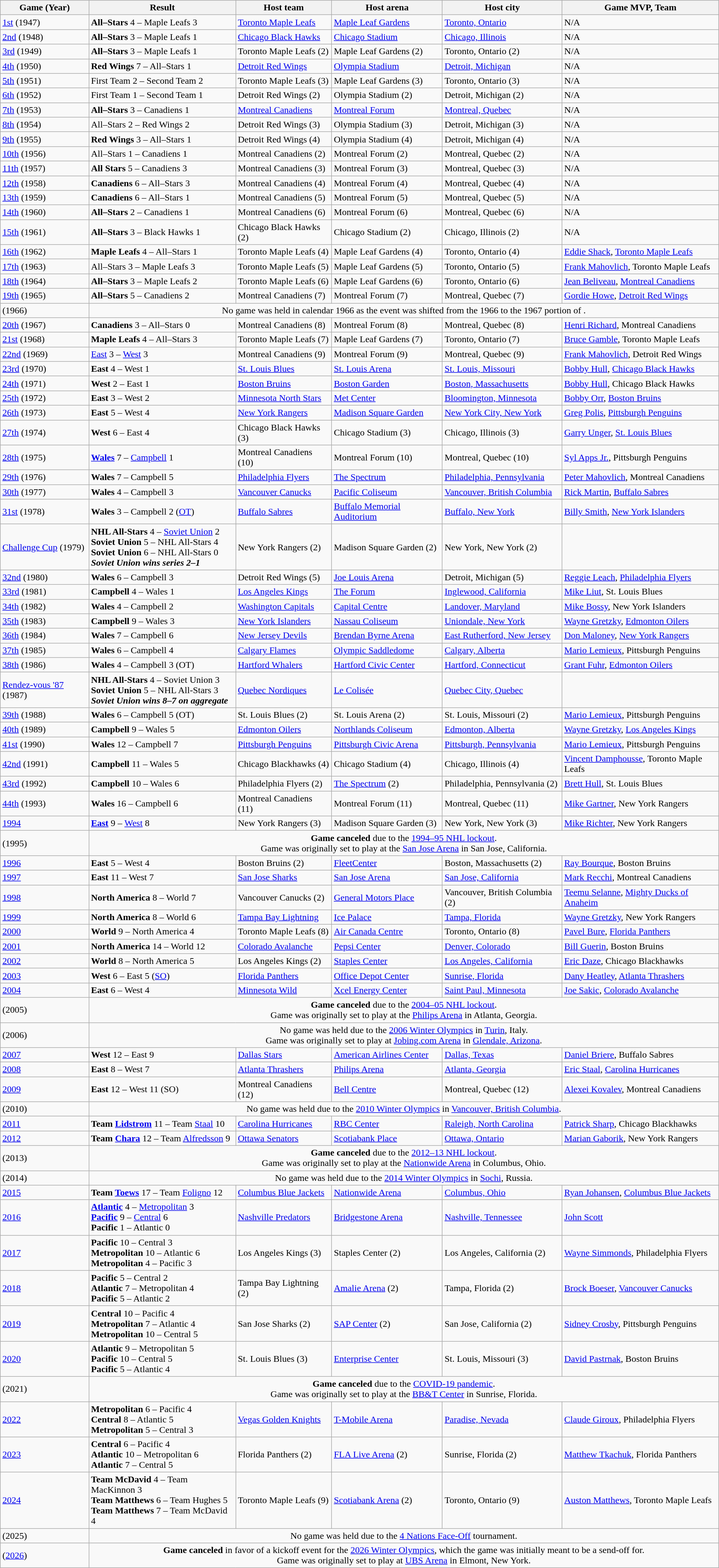<table class="wikitable sortable">
<tr>
<th>Game (Year)</th>
<th scope="col" class=unsortable>Result</th>
<th>Host team</th>
<th>Host arena</th>
<th>Host city</th>
<th scope="col" class=unsortable>Game MVP, Team</th>
</tr>
<tr>
<td><a href='#'>1st</a> (1947)</td>
<td><strong>All–Stars</strong> 4 – Maple Leafs 3</td>
<td><a href='#'>Toronto Maple Leafs</a></td>
<td><a href='#'>Maple Leaf Gardens</a></td>
<td><a href='#'>Toronto, Ontario</a></td>
<td>N/A</td>
</tr>
<tr>
<td><a href='#'>2nd</a> (1948)</td>
<td><strong>All–Stars</strong> 3 – Maple Leafs 1</td>
<td><a href='#'>Chicago Black Hawks</a></td>
<td><a href='#'>Chicago Stadium</a></td>
<td><a href='#'>Chicago, Illinois</a></td>
<td>N/A</td>
</tr>
<tr>
<td><a href='#'>3rd</a> (1949)</td>
<td><strong>All–Stars</strong> 3 – Maple Leafs 1</td>
<td>Toronto Maple Leafs (2)</td>
<td>Maple Leaf Gardens (2)</td>
<td>Toronto, Ontario (2)</td>
<td>N/A</td>
</tr>
<tr>
<td><a href='#'>4th</a> (1950)</td>
<td><strong>Red Wings</strong> 7 – All–Stars 1</td>
<td><a href='#'>Detroit Red Wings</a></td>
<td><a href='#'>Olympia Stadium</a></td>
<td><a href='#'>Detroit, Michigan</a></td>
<td>N/A</td>
</tr>
<tr>
<td><a href='#'>5th</a> (1951)</td>
<td>First Team 2 – Second Team 2</td>
<td>Toronto Maple Leafs (3)</td>
<td>Maple Leaf Gardens (3)</td>
<td>Toronto, Ontario (3)</td>
<td>N/A</td>
</tr>
<tr>
<td><a href='#'>6th</a> (1952)</td>
<td>First Team 1 – Second Team 1</td>
<td>Detroit Red Wings (2)</td>
<td>Olympia Stadium (2)</td>
<td>Detroit, Michigan (2)</td>
<td>N/A</td>
</tr>
<tr>
<td><a href='#'>7th</a> (1953)</td>
<td><strong>All–Stars</strong> 3 – Canadiens 1</td>
<td><a href='#'>Montreal Canadiens</a></td>
<td><a href='#'>Montreal Forum</a></td>
<td><a href='#'>Montreal, Quebec</a></td>
<td>N/A</td>
</tr>
<tr>
<td><a href='#'>8th</a> (1954)</td>
<td>All–Stars 2 – Red Wings 2</td>
<td>Detroit Red Wings (3)</td>
<td>Olympia Stadium (3)</td>
<td>Detroit, Michigan (3)</td>
<td>N/A</td>
</tr>
<tr>
<td><a href='#'>9th</a> (1955)</td>
<td><strong>Red Wings</strong> 3 – All–Stars 1</td>
<td>Detroit Red Wings (4)</td>
<td>Olympia Stadium (4)</td>
<td>Detroit, Michigan (4)</td>
<td>N/A</td>
</tr>
<tr>
<td><a href='#'>10th</a> (1956)</td>
<td>All–Stars 1 – Canadiens 1</td>
<td>Montreal Canadiens (2)</td>
<td>Montreal Forum (2)</td>
<td>Montreal, Quebec (2)</td>
<td>N/A</td>
</tr>
<tr>
<td><a href='#'>11th</a> (1957)</td>
<td><strong>All Stars</strong> 5 – Canadiens 3</td>
<td>Montreal Canadiens (3)</td>
<td>Montreal Forum (3)</td>
<td>Montreal, Quebec (3)</td>
<td>N/A</td>
</tr>
<tr>
<td><a href='#'>12th</a> (1958)</td>
<td><strong>Canadiens</strong> 6 – All–Stars 3</td>
<td>Montreal Canadiens (4)</td>
<td>Montreal Forum (4)</td>
<td>Montreal, Quebec (4)</td>
<td>N/A</td>
</tr>
<tr>
<td><a href='#'>13th</a> (1959)</td>
<td><strong>Canadiens</strong> 6 – All–Stars 1</td>
<td>Montreal Canadiens (5)</td>
<td>Montreal Forum (5)</td>
<td>Montreal, Quebec (5)</td>
<td>N/A</td>
</tr>
<tr>
<td><a href='#'>14th</a> (1960)</td>
<td><strong>All–Stars</strong> 2 – Canadiens 1</td>
<td>Montreal Canadiens (6)</td>
<td>Montreal Forum (6)</td>
<td>Montreal, Quebec (6)</td>
<td>N/A</td>
</tr>
<tr>
<td><a href='#'>15th</a> (1961)</td>
<td><strong>All–Stars</strong> 3 – Black Hawks 1</td>
<td>Chicago Black Hawks (2)</td>
<td>Chicago Stadium (2)</td>
<td>Chicago, Illinois (2)</td>
<td>N/A</td>
</tr>
<tr>
<td><a href='#'>16th</a> (1962)</td>
<td><strong>Maple Leafs</strong> 4 – All–Stars 1</td>
<td>Toronto Maple Leafs (4)</td>
<td>Maple Leaf Gardens (4)</td>
<td>Toronto, Ontario (4)</td>
<td><a href='#'>Eddie Shack</a>, <a href='#'>Toronto Maple Leafs</a></td>
</tr>
<tr>
<td><a href='#'>17th</a> (1963)</td>
<td>All–Stars 3 – Maple Leafs 3</td>
<td>Toronto Maple Leafs (5)</td>
<td>Maple Leaf Gardens (5)</td>
<td>Toronto, Ontario (5)</td>
<td><a href='#'>Frank Mahovlich</a>, Toronto Maple Leafs</td>
</tr>
<tr>
<td><a href='#'>18th</a> (1964)</td>
<td><strong>All–Stars</strong> 3 – Maple Leafs 2</td>
<td>Toronto Maple Leafs (6)</td>
<td>Maple Leaf Gardens (6)</td>
<td>Toronto, Ontario (6)</td>
<td><a href='#'>Jean Beliveau</a>, <a href='#'>Montreal Canadiens</a></td>
</tr>
<tr>
<td><a href='#'>19th</a> (1965)</td>
<td><strong>All–Stars</strong> 5 – Canadiens 2</td>
<td>Montreal Canadiens (7)</td>
<td>Montreal Forum (7)</td>
<td>Montreal, Quebec (7)</td>
<td><a href='#'>Gordie Howe</a>, <a href='#'>Detroit Red Wings</a></td>
</tr>
<tr>
<td>(1966)</td>
<td colspan="5" style="text-align:center;">No game was held in calendar 1966 as the event was shifted from the 1966 to the 1967 portion of .</td>
</tr>
<tr>
<td><a href='#'>20th</a> (1967)</td>
<td><strong>Canadiens</strong> 3 – All–Stars 0</td>
<td>Montreal Canadiens (8)</td>
<td>Montreal Forum (8)</td>
<td>Montreal, Quebec (8)</td>
<td><a href='#'>Henri Richard</a>, Montreal Canadiens</td>
</tr>
<tr>
<td><a href='#'>21st</a> (1968)</td>
<td><strong>Maple Leafs</strong> 4 – All–Stars 3</td>
<td>Toronto Maple Leafs (7)</td>
<td>Maple Leaf Gardens (7)</td>
<td>Toronto, Ontario (7)</td>
<td><a href='#'>Bruce Gamble</a>, Toronto Maple Leafs</td>
</tr>
<tr>
<td><a href='#'>22nd</a> (1969)</td>
<td><a href='#'>East</a> 3 – <a href='#'>West</a> 3</td>
<td>Montreal Canadiens (9)</td>
<td>Montreal Forum (9)</td>
<td>Montreal, Quebec (9)</td>
<td><a href='#'>Frank Mahovlich</a>, Detroit Red Wings</td>
</tr>
<tr>
<td><a href='#'>23rd</a> (1970)</td>
<td><strong>East</strong> 4 – West 1</td>
<td><a href='#'>St. Louis Blues</a></td>
<td><a href='#'>St. Louis Arena</a></td>
<td><a href='#'>St. Louis, Missouri</a></td>
<td><a href='#'>Bobby Hull</a>, <a href='#'>Chicago Black Hawks</a></td>
</tr>
<tr>
<td><a href='#'>24th</a> (1971)</td>
<td><strong>West</strong> 2 – East 1</td>
<td><a href='#'>Boston Bruins</a></td>
<td><a href='#'>Boston Garden</a></td>
<td><a href='#'>Boston, Massachusetts</a></td>
<td><a href='#'>Bobby Hull</a>, Chicago Black Hawks</td>
</tr>
<tr>
<td><a href='#'>25th</a> (1972)</td>
<td><strong>East</strong> 3 – West 2</td>
<td><a href='#'>Minnesota North Stars</a></td>
<td><a href='#'>Met Center</a></td>
<td><a href='#'>Bloomington, Minnesota</a></td>
<td><a href='#'>Bobby Orr</a>, <a href='#'>Boston Bruins</a></td>
</tr>
<tr>
<td><a href='#'>26th</a> (1973)</td>
<td><strong>East</strong> 5 – West 4</td>
<td><a href='#'>New York Rangers</a></td>
<td><a href='#'>Madison Square Garden</a></td>
<td><a href='#'>New York City, New York</a></td>
<td><a href='#'>Greg Polis</a>, <a href='#'>Pittsburgh Penguins</a></td>
</tr>
<tr>
<td><a href='#'>27th</a> (1974)</td>
<td><strong>West</strong> 6 – East 4</td>
<td>Chicago Black Hawks (3)</td>
<td>Chicago Stadium (3)</td>
<td>Chicago, Illinois (3)</td>
<td><a href='#'>Garry Unger</a>, <a href='#'>St. Louis Blues</a></td>
</tr>
<tr>
<td><a href='#'>28th</a> (1975)</td>
<td><strong><a href='#'>Wales</a></strong> 7 – <a href='#'>Campbell</a> 1</td>
<td>Montreal Canadiens (10)</td>
<td>Montreal Forum (10)</td>
<td>Montreal, Quebec (10)</td>
<td><a href='#'>Syl Apps Jr.</a>, Pittsburgh Penguins</td>
</tr>
<tr>
<td><a href='#'>29th</a> (1976)</td>
<td><strong>Wales</strong> 7 – Campbell 5</td>
<td><a href='#'>Philadelphia Flyers</a></td>
<td><a href='#'>The Spectrum</a></td>
<td><a href='#'>Philadelphia, Pennsylvania</a></td>
<td><a href='#'>Peter Mahovlich</a>, Montreal Canadiens</td>
</tr>
<tr>
<td><a href='#'>30th</a> (1977)</td>
<td><strong>Wales</strong> 4 – Campbell 3</td>
<td><a href='#'>Vancouver Canucks</a></td>
<td><a href='#'>Pacific Coliseum</a></td>
<td><a href='#'>Vancouver, British Columbia</a></td>
<td><a href='#'>Rick Martin</a>, <a href='#'>Buffalo Sabres</a></td>
</tr>
<tr>
<td><a href='#'>31st</a> (1978)</td>
<td><strong>Wales</strong> 3 – Campbell 2 (<a href='#'>OT</a>)</td>
<td><a href='#'>Buffalo Sabres</a></td>
<td><a href='#'>Buffalo Memorial Auditorium</a></td>
<td><a href='#'>Buffalo, New York</a></td>
<td><a href='#'>Billy Smith</a>, <a href='#'>New York Islanders</a></td>
</tr>
<tr>
<td><a href='#'>Challenge Cup</a> (1979)</td>
<td><strong>NHL All-Stars</strong> 4 – <a href='#'>Soviet Union</a> 2<br><strong>Soviet Union</strong> 5 – NHL All-Stars 4<br><strong>Soviet Union</strong> 6 – NHL All-Stars 0<br><strong><em>Soviet Union wins series 2–1</em></strong></td>
<td>New York Rangers (2)</td>
<td>Madison Square Garden (2)</td>
<td>New York, New York (2)</td>
<td></td>
</tr>
<tr>
<td><a href='#'>32nd</a> (1980)</td>
<td><strong>Wales</strong> 6 – Campbell 3</td>
<td>Detroit Red Wings (5)</td>
<td><a href='#'>Joe Louis Arena</a></td>
<td>Detroit, Michigan (5)</td>
<td><a href='#'>Reggie Leach</a>, <a href='#'>Philadelphia Flyers</a></td>
</tr>
<tr>
<td><a href='#'>33rd</a> (1981)</td>
<td><strong>Campbell</strong> 4 – Wales 1</td>
<td><a href='#'>Los Angeles Kings</a></td>
<td><a href='#'>The Forum</a></td>
<td><a href='#'>Inglewood, California</a></td>
<td><a href='#'>Mike Liut</a>, St. Louis Blues</td>
</tr>
<tr>
<td><a href='#'>34th</a> (1982)</td>
<td><strong>Wales</strong> 4 – Campbell 2</td>
<td><a href='#'>Washington Capitals</a></td>
<td><a href='#'>Capital Centre</a></td>
<td><a href='#'>Landover, Maryland</a></td>
<td><a href='#'>Mike Bossy</a>, New York Islanders</td>
</tr>
<tr>
<td><a href='#'>35th</a> (1983)</td>
<td><strong>Campbell</strong> 9 – Wales 3</td>
<td><a href='#'>New York Islanders</a></td>
<td><a href='#'>Nassau Coliseum</a></td>
<td><a href='#'>Uniondale, New York</a></td>
<td><a href='#'>Wayne Gretzky</a>, <a href='#'>Edmonton Oilers</a></td>
</tr>
<tr>
<td><a href='#'>36th</a> (1984)</td>
<td><strong>Wales</strong> 7 – Campbell 6</td>
<td><a href='#'>New Jersey Devils</a></td>
<td><a href='#'>Brendan Byrne Arena</a></td>
<td><a href='#'>East Rutherford, New Jersey</a></td>
<td><a href='#'>Don Maloney</a>, <a href='#'>New York Rangers</a></td>
</tr>
<tr>
<td><a href='#'>37th</a> (1985)</td>
<td><strong>Wales</strong> 6 – Campbell 4</td>
<td><a href='#'>Calgary Flames</a></td>
<td><a href='#'>Olympic Saddledome</a></td>
<td><a href='#'>Calgary, Alberta</a></td>
<td><a href='#'>Mario Lemieux</a>, Pittsburgh Penguins</td>
</tr>
<tr>
<td><a href='#'>38th</a> (1986)</td>
<td><strong>Wales</strong> 4 – Campbell 3 (OT)</td>
<td><a href='#'>Hartford Whalers</a></td>
<td><a href='#'>Hartford Civic Center</a></td>
<td><a href='#'>Hartford, Connecticut</a></td>
<td><a href='#'>Grant Fuhr</a>, <a href='#'>Edmonton Oilers</a></td>
</tr>
<tr>
<td><a href='#'>Rendez-vous '87</a> (1987)</td>
<td><strong>NHL All-Stars</strong> 4 – Soviet Union 3<br><strong>Soviet Union</strong> 5 – NHL All-Stars 3<br><strong><em>Soviet Union wins 8–7 on aggregate</em></strong></td>
<td><a href='#'>Quebec Nordiques</a></td>
<td><a href='#'>Le Colisée</a></td>
<td><a href='#'>Quebec City, Quebec</a></td>
<td></td>
</tr>
<tr>
<td><a href='#'>39th</a> (1988)</td>
<td><strong>Wales</strong> 6 – Campbell 5 (OT)</td>
<td>St. Louis Blues (2)</td>
<td>St. Louis Arena (2)</td>
<td>St. Louis, Missouri (2)</td>
<td><a href='#'>Mario Lemieux</a>, Pittsburgh Penguins</td>
</tr>
<tr>
<td><a href='#'>40th</a> (1989)</td>
<td><strong>Campbell</strong> 9 – Wales 5</td>
<td><a href='#'>Edmonton Oilers</a></td>
<td><a href='#'>Northlands Coliseum</a></td>
<td><a href='#'>Edmonton, Alberta</a></td>
<td><a href='#'>Wayne Gretzky</a>, <a href='#'>Los Angeles Kings</a></td>
</tr>
<tr>
<td><a href='#'>41st</a> (1990)</td>
<td><strong>Wales</strong> 12 – Campbell 7</td>
<td><a href='#'>Pittsburgh Penguins</a></td>
<td><a href='#'>Pittsburgh Civic Arena</a></td>
<td><a href='#'>Pittsburgh, Pennsylvania</a></td>
<td><a href='#'>Mario Lemieux</a>, Pittsburgh Penguins</td>
</tr>
<tr>
<td><a href='#'>42nd</a> (1991)</td>
<td><strong>Campbell</strong> 11 – Wales 5</td>
<td>Chicago Blackhawks (4)</td>
<td>Chicago Stadium (4)</td>
<td>Chicago, Illinois (4)</td>
<td><a href='#'>Vincent Damphousse</a>, Toronto Maple Leafs</td>
</tr>
<tr>
<td><a href='#'>43rd</a> (1992)</td>
<td><strong>Campbell</strong> 10 – Wales 6</td>
<td>Philadelphia Flyers (2)</td>
<td><a href='#'>The Spectrum</a> (2)</td>
<td>Philadelphia, Pennsylvania (2)</td>
<td><a href='#'>Brett Hull</a>, St. Louis Blues</td>
</tr>
<tr>
<td><a href='#'>44th</a> (1993)</td>
<td><strong>Wales</strong> 16 – Campbell 6</td>
<td>Montreal Canadiens (11)</td>
<td>Montreal Forum (11)</td>
<td>Montreal, Quebec (11)</td>
<td><a href='#'>Mike Gartner</a>, New York Rangers</td>
</tr>
<tr>
<td><a href='#'>1994</a></td>
<td><strong><a href='#'>East</a></strong> 9 – <a href='#'>West</a> 8</td>
<td>New York Rangers (3)</td>
<td>Madison Square Garden (3)</td>
<td>New York, New York (3)</td>
<td><a href='#'>Mike Richter</a>, New York Rangers</td>
</tr>
<tr>
<td>(1995)</td>
<td colspan="5" style="text-align:center;"><strong>Game canceled</strong> due to the <a href='#'>1994–95 NHL lockout</a>.<br>Game was originally set to play at the <a href='#'>San Jose Arena</a> in San Jose, California.</td>
</tr>
<tr>
<td><a href='#'>1996</a></td>
<td><strong>East</strong> 5 – West 4</td>
<td>Boston Bruins (2)</td>
<td><a href='#'>FleetCenter</a></td>
<td>Boston, Massachusetts (2)</td>
<td><a href='#'>Ray Bourque</a>, Boston Bruins</td>
</tr>
<tr>
<td><a href='#'>1997</a></td>
<td><strong>East</strong> 11 – West 7</td>
<td><a href='#'>San Jose Sharks</a></td>
<td><a href='#'>San Jose Arena</a></td>
<td><a href='#'>San Jose, California</a></td>
<td><a href='#'>Mark Recchi</a>, Montreal Canadiens</td>
</tr>
<tr>
<td><a href='#'>1998</a></td>
<td><strong>North America</strong> 8 – World 7</td>
<td>Vancouver Canucks (2)</td>
<td><a href='#'>General Motors Place</a></td>
<td>Vancouver, British Columbia (2)</td>
<td><a href='#'>Teemu Selanne</a>, <a href='#'>Mighty Ducks of Anaheim</a></td>
</tr>
<tr>
<td><a href='#'>1999</a></td>
<td><strong>North America</strong> 8 – World 6</td>
<td><a href='#'>Tampa Bay Lightning</a></td>
<td><a href='#'>Ice Palace</a></td>
<td><a href='#'>Tampa, Florida</a></td>
<td><a href='#'>Wayne Gretzky</a>, New York Rangers</td>
</tr>
<tr>
<td><a href='#'>2000</a></td>
<td><strong>World</strong> 9 – North America 4</td>
<td>Toronto Maple Leafs (8)</td>
<td><a href='#'>Air Canada Centre</a></td>
<td>Toronto, Ontario (8)</td>
<td><a href='#'>Pavel Bure</a>, <a href='#'>Florida Panthers</a></td>
</tr>
<tr>
<td><a href='#'>2001</a></td>
<td><strong>North America</strong> 14 – World 12</td>
<td><a href='#'>Colorado Avalanche</a></td>
<td><a href='#'>Pepsi Center</a></td>
<td><a href='#'>Denver, Colorado</a></td>
<td><a href='#'>Bill Guerin</a>, Boston Bruins</td>
</tr>
<tr>
<td><a href='#'>2002</a></td>
<td><strong>World</strong> 8 – North America 5</td>
<td>Los Angeles Kings (2)</td>
<td><a href='#'>Staples Center</a></td>
<td><a href='#'>Los Angeles, California</a></td>
<td><a href='#'>Eric Daze</a>, Chicago Blackhawks</td>
</tr>
<tr>
<td><a href='#'>2003</a></td>
<td><strong>West</strong> 6 – East 5 (<a href='#'>SO</a>)</td>
<td><a href='#'>Florida Panthers</a></td>
<td><a href='#'>Office Depot Center</a></td>
<td><a href='#'>Sunrise, Florida</a></td>
<td><a href='#'>Dany Heatley</a>, <a href='#'>Atlanta Thrashers</a></td>
</tr>
<tr>
<td><a href='#'>2004</a></td>
<td><strong>East</strong> 6 – West 4</td>
<td><a href='#'>Minnesota Wild</a></td>
<td><a href='#'>Xcel Energy Center</a></td>
<td><a href='#'>Saint Paul, Minnesota</a></td>
<td><a href='#'>Joe Sakic</a>, <a href='#'>Colorado Avalanche</a></td>
</tr>
<tr>
<td>(2005)</td>
<td colspan="5" style="text-align:center;"><strong>Game canceled</strong> due to the <a href='#'>2004–05 NHL lockout</a>.<br>Game was originally set to play at the <a href='#'>Philips Arena</a> in Atlanta, Georgia.</td>
</tr>
<tr>
<td>(2006)</td>
<td colspan="5" style="text-align:center;">No game was held due to the <a href='#'>2006 Winter Olympics</a> in <a href='#'>Turin</a>, Italy.<br>Game was originally set to play at <a href='#'>Jobing.com Arena</a> in <a href='#'>Glendale, Arizona</a>.</td>
</tr>
<tr>
<td><a href='#'>2007</a></td>
<td><strong>West</strong> 12 – East 9</td>
<td><a href='#'>Dallas Stars</a></td>
<td><a href='#'>American Airlines Center</a></td>
<td><a href='#'>Dallas, Texas</a></td>
<td><a href='#'>Daniel Briere</a>, Buffalo Sabres</td>
</tr>
<tr>
<td><a href='#'>2008</a></td>
<td><strong>East</strong> 8 – West 7</td>
<td><a href='#'>Atlanta Thrashers</a></td>
<td><a href='#'>Philips Arena</a></td>
<td><a href='#'>Atlanta, Georgia</a></td>
<td><a href='#'>Eric Staal</a>, <a href='#'>Carolina Hurricanes</a></td>
</tr>
<tr>
<td><a href='#'>2009</a></td>
<td><strong>East</strong> 12 – West 11 (SO)</td>
<td>Montreal Canadiens (12)</td>
<td><a href='#'>Bell Centre</a></td>
<td>Montreal, Quebec (12)</td>
<td><a href='#'>Alexei Kovalev</a>, Montreal Canadiens</td>
</tr>
<tr>
<td>(2010)</td>
<td colspan="5" style="text-align:center;">No game was held due to the <a href='#'>2010 Winter Olympics</a> in <a href='#'>Vancouver, British Columbia</a>.</td>
</tr>
<tr>
<td><a href='#'>2011</a></td>
<td><strong>Team <a href='#'>Lidstrom</a></strong> 11 – Team <a href='#'>Staal</a> 10</td>
<td><a href='#'>Carolina Hurricanes</a></td>
<td><a href='#'>RBC Center</a></td>
<td><a href='#'>Raleigh, North Carolina</a></td>
<td><a href='#'>Patrick Sharp</a>, Chicago Blackhawks</td>
</tr>
<tr>
<td><a href='#'>2012</a></td>
<td><strong>Team <a href='#'>Chara</a></strong> 12 – Team <a href='#'>Alfredsson</a> 9</td>
<td><a href='#'>Ottawa Senators</a></td>
<td><a href='#'>Scotiabank Place</a></td>
<td><a href='#'>Ottawa, Ontario</a></td>
<td><a href='#'>Marian Gaborik</a>, New York Rangers</td>
</tr>
<tr>
<td>(2013)</td>
<td colspan="5" style="text-align:center;"><strong>Game canceled</strong> due to the <a href='#'>2012–13 NHL lockout</a>.<br>Game was originally set to play at the <a href='#'>Nationwide Arena</a> in Columbus, Ohio.</td>
</tr>
<tr>
<td>(2014)</td>
<td colspan="5" style="text-align:center;">No game was held due to the <a href='#'>2014 Winter Olympics</a> in <a href='#'>Sochi</a>, Russia.</td>
</tr>
<tr>
<td><a href='#'>2015</a></td>
<td><strong>Team <a href='#'>Toews</a></strong> 17 – Team <a href='#'>Foligno</a> 12</td>
<td><a href='#'>Columbus Blue Jackets</a></td>
<td><a href='#'>Nationwide Arena</a></td>
<td><a href='#'>Columbus, Ohio</a></td>
<td><a href='#'>Ryan Johansen</a>, <a href='#'>Columbus Blue Jackets</a></td>
</tr>
<tr>
<td><a href='#'>2016</a></td>
<td><strong><a href='#'>Atlantic</a></strong> 4 – <a href='#'>Metropolitan</a> 3<br><strong><a href='#'>Pacific</a></strong> 9 – <a href='#'>Central</a> 6<br><strong>Pacific</strong> 1 – Atlantic 0</td>
<td><a href='#'>Nashville Predators</a></td>
<td><a href='#'>Bridgestone Arena</a></td>
<td><a href='#'>Nashville, Tennessee</a></td>
<td><a href='#'>John Scott</a></td>
</tr>
<tr>
<td><a href='#'>2017</a></td>
<td><strong>Pacific</strong> 10 – Central 3<br><strong>Metropolitan</strong> 10 – Atlantic 6<br><strong>Metropolitan</strong> 4 – Pacific 3</td>
<td>Los Angeles Kings (3)</td>
<td>Staples Center (2)</td>
<td>Los Angeles, California (2)</td>
<td><a href='#'>Wayne Simmonds</a>, Philadelphia Flyers</td>
</tr>
<tr>
<td><a href='#'>2018</a></td>
<td><strong>Pacific</strong> 5 – Central 2<br><strong>Atlantic</strong> 7 – Metropolitan 4<br><strong>Pacific</strong> 5 – Atlantic 2</td>
<td>Tampa Bay Lightning (2)</td>
<td><a href='#'>Amalie Arena</a> (2)</td>
<td>Tampa, Florida (2)</td>
<td><a href='#'>Brock Boeser</a>, <a href='#'>Vancouver Canucks</a></td>
</tr>
<tr>
<td><a href='#'>2019</a></td>
<td><strong>Central</strong> 10 – Pacific 4<br><strong>Metropolitan</strong> 7 – Atlantic 4<br><strong>Metropolitan</strong> 10 – Central 5</td>
<td>San Jose Sharks (2)</td>
<td><a href='#'>SAP Center</a> (2)</td>
<td>San Jose, California (2)</td>
<td><a href='#'>Sidney Crosby</a>, Pittsburgh Penguins</td>
</tr>
<tr>
<td><a href='#'>2020</a></td>
<td><strong>Atlantic</strong> 9 – Metropolitan 5<br><strong>Pacific</strong> 10 – Central 5<br><strong>Pacific</strong> 5 – Atlantic 4</td>
<td>St. Louis Blues (3)</td>
<td><a href='#'>Enterprise Center</a></td>
<td>St. Louis, Missouri (3)</td>
<td><a href='#'>David Pastrnak</a>, Boston Bruins</td>
</tr>
<tr>
<td>(2021)</td>
<td colspan="5" style="text-align:center;"><strong>Game canceled</strong> due to the <a href='#'>COVID-19 pandemic</a>.<br>Game was originally set to play at the <a href='#'>BB&T Center</a> in Sunrise, Florida.</td>
</tr>
<tr>
<td><a href='#'>2022</a></td>
<td><strong>Metropolitan</strong> 6 – Pacific 4<br><strong>Central</strong> 8 – Atlantic 5<br><strong>Metropolitan</strong> 5 – Central 3</td>
<td><a href='#'>Vegas Golden Knights</a></td>
<td><a href='#'>T-Mobile Arena</a></td>
<td><a href='#'>Paradise, Nevada</a></td>
<td><a href='#'>Claude Giroux</a>, Philadelphia Flyers</td>
</tr>
<tr>
<td><a href='#'>2023</a></td>
<td><strong>Central</strong> 6 – Pacific 4<br><strong>Atlantic</strong> 10 – Metropolitan 6<br><strong>Atlantic</strong> 7 – Central 5</td>
<td>Florida Panthers (2)</td>
<td><a href='#'>FLA Live Arena</a> (2)</td>
<td>Sunrise, Florida (2)</td>
<td><a href='#'>Matthew Tkachuk</a>, Florida Panthers</td>
</tr>
<tr>
<td><a href='#'>2024</a></td>
<td><strong>Team McDavid</strong> 4 – Team MacKinnon 3<br><strong>Team Matthews</strong> 6 – Team Hughes 5<br><strong>Team Matthews</strong> 7 – Team McDavid 4</td>
<td>Toronto Maple Leafs (9)</td>
<td><a href='#'>Scotiabank Arena</a> (2)</td>
<td>Toronto, Ontario (9)</td>
<td><a href='#'>Auston Matthews</a>, Toronto Maple Leafs</td>
</tr>
<tr>
<td>(2025)</td>
<td colspan="5" style="text-align:center;">No game was held due to the <a href='#'>4 Nations Face-Off</a> tournament.</td>
</tr>
<tr>
<td>(<a href='#'>2026</a>)</td>
<td colspan="5" style="text-align:center;"><strong>Game canceled</strong> in favor of a kickoff event for the <a href='#'>2026 Winter Olympics</a>, which the game was initially meant to be a send-off for.<br>Game was originally set to play at <a href='#'>UBS Arena</a> in Elmont, New York.</td>
</tr>
</table>
